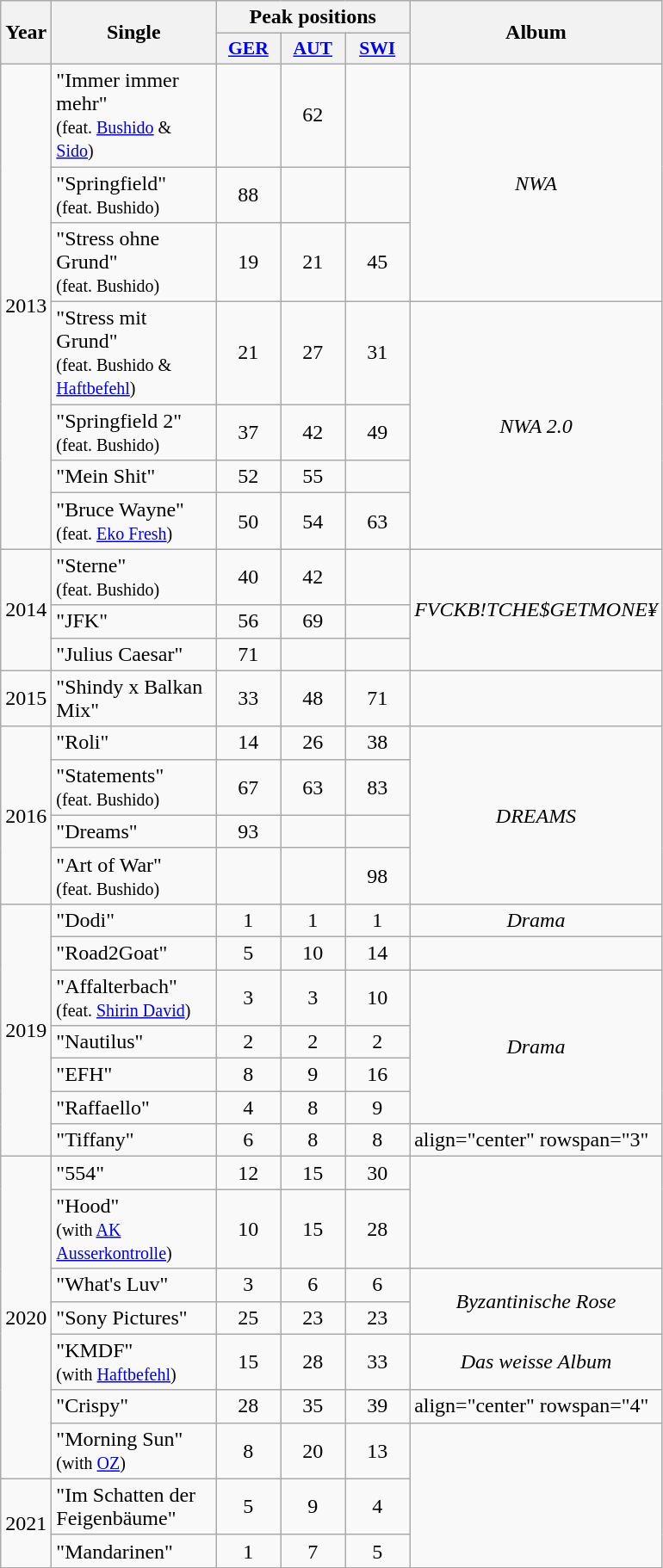<table class="wikitable">
<tr>
<th align="center" rowspan="2" width="10">Year</th>
<th align="center" rowspan="2" width="120">Single</th>
<th align="center" colspan="3" width="30">Peak positions</th>
<th align="center" rowspan="2" width="120">Album</th>
</tr>
<tr>
<th scope="col" style="width:3em;font-size:90%;"><a href='#'>GER</a><br></th>
<th scope="col" style="width:3em;font-size:90%;"><a href='#'>AUT</a><br></th>
<th scope="col" style="width:3em;font-size:90%;"><a href='#'>SWI</a><br></th>
</tr>
<tr>
<td align="center" rowspan="7">2013</td>
<td>"Immer immer mehr" <br><small>(feat. <a href='#'>Bushido</a> & <a href='#'>Sido</a>)</small></td>
<td align="center"></td>
<td align="center">62</td>
<td align="center"></td>
<td align="center" rowspan="3"><em>NWA</em></td>
</tr>
<tr>
<td>"Springfield" <br><small>(feat. Bushido)</small></td>
<td align="center">88</td>
<td align="center"></td>
<td align="center"></td>
</tr>
<tr>
<td>"Stress ohne Grund" <br><small>(feat. Bushido)</small></td>
<td align="center">19</td>
<td align="center">21</td>
<td align="center">45</td>
</tr>
<tr>
<td>"Stress mit Grund" <br><small>(feat. Bushido & <a href='#'>Haftbefehl</a>)</small></td>
<td align="center">21</td>
<td align="center">27</td>
<td align="center">31</td>
<td align="center" rowspan="4"><em>NWA 2.0</em></td>
</tr>
<tr>
<td>"Springfield 2" <br><small>(feat. Bushido)</small></td>
<td align="center">37</td>
<td align="center">42</td>
<td align="center">49</td>
</tr>
<tr>
<td>"Mein Shit"</td>
<td align="center">52</td>
<td align="center">55</td>
<td align="center"></td>
</tr>
<tr>
<td>"Bruce Wayne" <br><small>(feat. <a href='#'>Eko Fresh</a>)</small></td>
<td align="center">50</td>
<td align="center">54</td>
<td align="center">63</td>
</tr>
<tr>
<td align="center" rowspan="3">2014</td>
<td>"Sterne" <br><small>(feat. Bushido)</small></td>
<td align="center">40</td>
<td align="center">42</td>
<td align="center"></td>
<td align="center" rowspan="3"><em>FVCKB!TCHE$GETMONE¥</em></td>
</tr>
<tr>
<td>"JFK"</td>
<td align="center">56</td>
<td align="center">69</td>
<td align="center"></td>
</tr>
<tr>
<td>"Julius Caesar"</td>
<td align="center">71</td>
<td align="center"></td>
<td align="center"></td>
</tr>
<tr>
<td align="center">2015</td>
<td>"Shindy x Balkan Mix"</td>
<td align="center">33</td>
<td align="center">48</td>
<td align="center">71</td>
<td align="center"></td>
</tr>
<tr>
<td align="center" rowspan="4">2016</td>
<td>"Roli"</td>
<td align="center">14</td>
<td align="center">26</td>
<td align="center">38</td>
<td align="center" rowspan="4"><em>DREAMS</em></td>
</tr>
<tr>
<td>"Statements" <br><small>(feat. Bushido)</small></td>
<td align="center">67</td>
<td align="center">63</td>
<td align="center">83</td>
</tr>
<tr>
<td>"Dreams"</td>
<td align="center">93</td>
<td align="center"></td>
<td align="center"></td>
</tr>
<tr>
<td>"Art of War" <br><small>(feat. Bushido)</small></td>
<td align="center"></td>
<td align="center"></td>
<td align="center">98</td>
</tr>
<tr>
<td align="center" rowspan="7">2019</td>
<td>"Dodi"</td>
<td align="center">1</td>
<td align="center">1</td>
<td align="center">1</td>
<td align="center"><em>Drama</em></td>
</tr>
<tr>
<td>"Road2Goat"</td>
<td align="center">5</td>
<td align="center">10</td>
<td align="center">14</td>
<td></td>
</tr>
<tr>
<td>"Affalterbach" <br><small>(feat. <a href='#'>Shirin David</a>)</small></td>
<td align="center">3</td>
<td align="center">3</td>
<td align="center">10</td>
<td align="center" rowspan="4"><em>Drama</em></td>
</tr>
<tr>
<td>"Nautilus"</td>
<td align="center">2</td>
<td align="center">2</td>
<td align="center">2</td>
</tr>
<tr>
<td>"EFH"</td>
<td align="center">8</td>
<td align="center">9</td>
<td align="center">16</td>
</tr>
<tr>
<td>"Raffaello"</td>
<td align="center">4</td>
<td align="center">8</td>
<td align="center">9</td>
</tr>
<tr>
<td>"Tiffany"</td>
<td align="center">6</td>
<td align="center">8</td>
<td align="center">8</td>
<td>align="center" rowspan="3" </td>
</tr>
<tr>
<td align="center" rowspan="7">2020</td>
<td>"554"</td>
<td align="center">12</td>
<td align="center">15</td>
<td align="center">30</td>
</tr>
<tr>
<td>"Hood" <br><small>(with <a href='#'>AK Ausserkontrolle</a>)</small></td>
<td align="center">10</td>
<td align="center">15</td>
<td align="center">28</td>
</tr>
<tr>
<td>"What's Luv"</td>
<td align="center">3</td>
<td align="center">6</td>
<td align="center">6</td>
<td align="center" rowspan="2"><em>Byzantinische Rose</em></td>
</tr>
<tr>
<td>"Sony Pictures"</td>
<td align="center">25</td>
<td align="center">23</td>
<td align="center">23</td>
</tr>
<tr>
<td>"KMDF" <br><small>(with <a href='#'>Haftbefehl</a>)</small></td>
<td align="center">15</td>
<td align="center">28</td>
<td align="center">33</td>
<td align="center"><em>Das weisse Album</em></td>
</tr>
<tr>
<td>"Crispy"</td>
<td align="center">28</td>
<td align="center">35</td>
<td align="center">39</td>
<td>align="center" rowspan="4" </td>
</tr>
<tr>
<td>"Morning Sun" <br><small>(with <a href='#'>OZ</a>)</small></td>
<td align="center">8</td>
<td align="center">20</td>
<td align="center">13</td>
</tr>
<tr>
<td align="center" rowspan="2">2021</td>
<td>"Im Schatten der Feigenbäume"</td>
<td align="center">5</td>
<td align="center">9</td>
<td align="center">4</td>
</tr>
<tr>
<td>"Mandarinen"</td>
<td align="center">1</td>
<td align="center">7</td>
<td align="center">5</td>
</tr>
<tr>
</tr>
</table>
